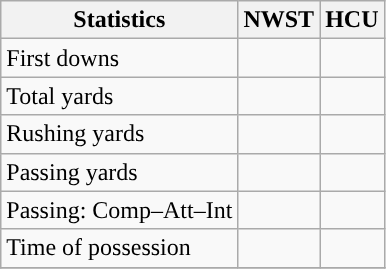<table class="wikitable" style="float: left;">
<tr>
<th>Statistics</th>
<th>NWST</th>
<th>HCU</th>
</tr>
<tr>
<td>First downs</td>
<td></td>
<td></td>
</tr>
<tr>
<td>Total yards</td>
<td></td>
<td></td>
</tr>
<tr>
<td>Rushing yards</td>
<td></td>
<td></td>
</tr>
<tr>
<td>Passing yards</td>
<td></td>
<td></td>
</tr>
<tr>
<td>Passing: Comp–Att–Int</td>
<td></td>
<td></td>
</tr>
<tr>
<td>Time of possession</td>
<td></td>
<td></td>
</tr>
<tr>
</tr>
</table>
